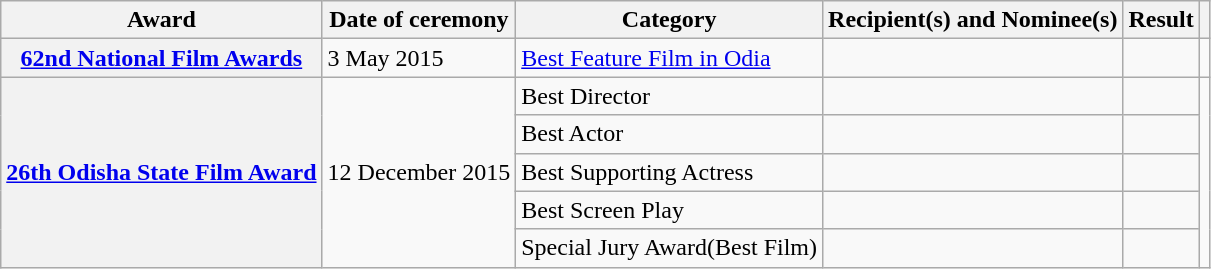<table class="wikitable plainrowheaders sortable">
<tr>
<th scope="col">Award</th>
<th scope="col">Date of ceremony</th>
<th scope="col">Category</th>
<th scope="col">Recipient(s) and Nominee(s)</th>
<th scope="col">Result</th>
<th scope="col" class="unsortable"></th>
</tr>
<tr>
<th scope="row" rowspan="1"><a href='#'>62nd National Film Awards</a></th>
<td rowspan="1">3 May 2015</td>
<td><a href='#'>Best Feature Film in Odia</a></td>
<td></td>
<td></td>
<td style="text-align:center;" rowspan="1"><br></td>
</tr>
<tr>
<th scope="row" rowspan="5"><a href='#'>26th Odisha State Film Award</a></th>
<td rowspan="5">12 December 2015</td>
<td>Best Director</td>
<td></td>
<td></td>
<td style="text-align:center;"rowspan="5"></td>
</tr>
<tr>
<td>Best Actor</td>
<td></td>
<td></td>
</tr>
<tr>
<td>Best Supporting Actress</td>
<td></td>
<td></td>
</tr>
<tr>
<td>Best Screen Play</td>
<td></td>
<td></td>
</tr>
<tr>
<td>Special Jury Award(Best Film)</td>
<td></td>
<td></td>
</tr>
</table>
